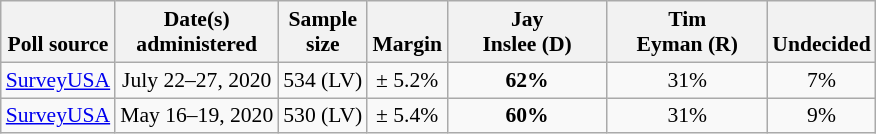<table class="wikitable" style="font-size:90%;text-align:center;">
<tr valign=bottom>
<th>Poll source</th>
<th>Date(s)<br>administered</th>
<th>Sample<br>size</th>
<th>Margin<br></th>
<th style="width:100px;">Jay<br>Inslee (D)</th>
<th style="width:100px;">Tim<br>Eyman (R)</th>
<th>Undecided</th>
</tr>
<tr>
<td style="text-align:left;"><a href='#'>SurveyUSA</a></td>
<td>July 22–27, 2020</td>
<td>534 (LV)</td>
<td>± 5.2%</td>
<td><strong>62%</strong></td>
<td>31%</td>
<td>7%</td>
</tr>
<tr>
<td style="text-align:left;"><a href='#'>SurveyUSA</a></td>
<td>May 16–19, 2020</td>
<td>530 (LV)</td>
<td>± 5.4%</td>
<td><strong>60%</strong></td>
<td>31%</td>
<td>9%</td>
</tr>
</table>
